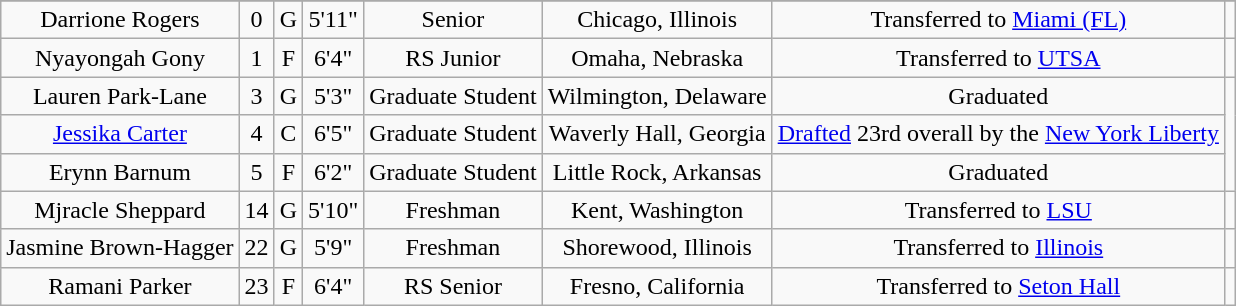<table class="wikitable sortable" style="text-align: center">
<tr align=center>
</tr>
<tr>
<td>Darrione Rogers</td>
<td>0</td>
<td>G</td>
<td>5'11"</td>
<td>Senior</td>
<td>Chicago, Illinois</td>
<td>Transferred to <a href='#'>Miami (FL)</a></td>
<td></td>
</tr>
<tr>
<td>Nyayongah Gony</td>
<td>1</td>
<td>F</td>
<td>6'4"</td>
<td>RS Junior</td>
<td>Omaha, Nebraska</td>
<td>Transferred to <a href='#'>UTSA</a></td>
<td></td>
</tr>
<tr>
<td>Lauren Park-Lane</td>
<td>3</td>
<td>G</td>
<td>5'3"</td>
<td>Graduate Student</td>
<td>Wilmington, Delaware</td>
<td>Graduated</td>
</tr>
<tr>
<td><a href='#'>Jessika Carter</a></td>
<td>4</td>
<td>C</td>
<td>6'5"</td>
<td>Graduate Student</td>
<td>Waverly Hall, Georgia</td>
<td><a href='#'>Drafted</a> 23rd overall by the <a href='#'>New York Liberty</a></td>
</tr>
<tr>
<td>Erynn Barnum</td>
<td>5</td>
<td>F</td>
<td>6'2"</td>
<td>Graduate Student</td>
<td>Little Rock, Arkansas</td>
<td>Graduated</td>
</tr>
<tr>
<td>Mjracle Sheppard</td>
<td>14</td>
<td>G</td>
<td>5'10"</td>
<td>Freshman</td>
<td>Kent, Washington</td>
<td>Transferred to <a href='#'>LSU</a></td>
<td></td>
</tr>
<tr>
<td>Jasmine Brown-Hagger</td>
<td>22</td>
<td>G</td>
<td>5'9"</td>
<td>Freshman</td>
<td>Shorewood, Illinois</td>
<td>Transferred to <a href='#'>Illinois</a></td>
<td></td>
</tr>
<tr>
<td>Ramani Parker</td>
<td>23</td>
<td>F</td>
<td>6'4"</td>
<td>RS Senior</td>
<td>Fresno, California</td>
<td>Transferred to <a href='#'>Seton Hall</a></td>
<td></td>
</tr>
</table>
